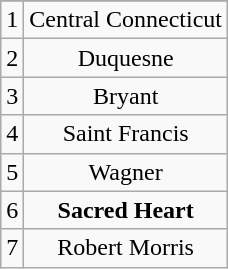<table class="wikitable">
<tr align="center">
</tr>
<tr align="center">
<td>1</td>
<td>Central Connecticut</td>
</tr>
<tr align="center">
<td>2</td>
<td>Duquesne</td>
</tr>
<tr align="center">
<td>3</td>
<td>Bryant</td>
</tr>
<tr align="center">
<td>4</td>
<td>Saint Francis</td>
</tr>
<tr align="center">
<td>5</td>
<td>Wagner</td>
</tr>
<tr align="center">
<td>6</td>
<td><strong>Sacred Heart</strong></td>
</tr>
<tr align="center">
<td>7</td>
<td>Robert Morris</td>
</tr>
</table>
